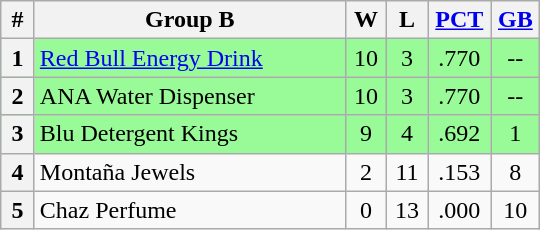<table class="wikitable" style="text-align:center;">
<tr>
<th width=15>#</th>
<th width=200>Group B</th>
<th width=20>W</th>
<th width=20>L</th>
<th width=35><a href='#'>PCT</a></th>
<th width=25><a href='#'>GB</a></th>
</tr>
<tr bgcolor="#98fb98">
<th>1</th>
<td align=left><a href='#'>Red Bull Energy Drink</a></td>
<td>10</td>
<td>3</td>
<td>.770</td>
<td>--</td>
</tr>
<tr bgcolor="#98fb98">
<th>2</th>
<td align=left>ANA Water Dispenser</td>
<td>10</td>
<td>3</td>
<td>.770</td>
<td>--</td>
</tr>
<tr bgcolor="#98fb98">
<th>3</th>
<td align=left>Blu Detergent Kings</td>
<td>9</td>
<td>4</td>
<td>.692</td>
<td>1</td>
</tr>
<tr>
<th>4</th>
<td align=left>Montaña Jewels</td>
<td>2</td>
<td>11</td>
<td>.153</td>
<td>8</td>
</tr>
<tr>
<th>5</th>
<td align=left>Chaz Perfume</td>
<td>0</td>
<td>13</td>
<td>.000</td>
<td>10</td>
</tr>
</table>
